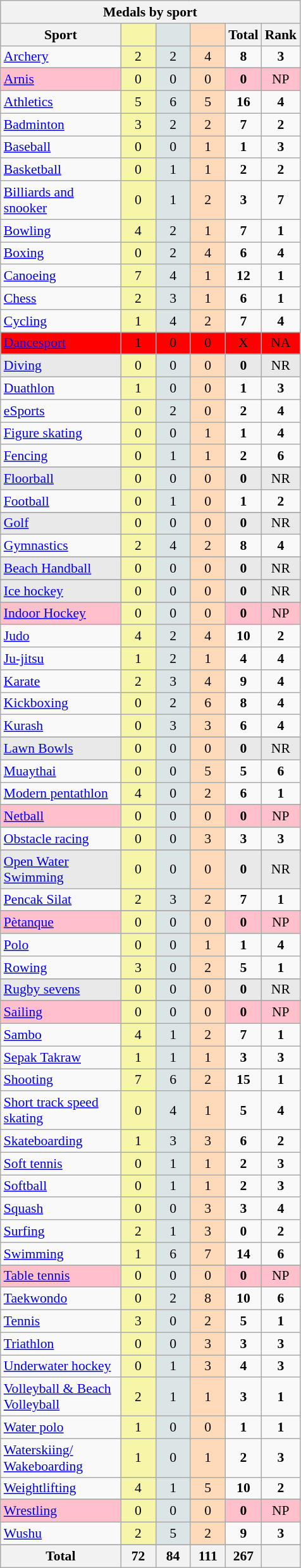<table class="wikitable sortable" style="font-size:90%; text-align:center;">
<tr>
<th colspan=6>Medals by sport</th>
</tr>
<tr>
<th width=120>Sport</th>
<th scope="col" width=30 style="background:#F7F6A8;"></th>
<th scope="col" width=30 style="background:#DCE5E5;"></th>
<th scope="col" width=30 style="background:#FFDAB9;"></th>
<th width=30>Total</th>
<th width=30>Rank</th>
</tr>
<tr>
<td align=left><a href='#'>Archery</a></td>
<td style="background:#F7F6A8;">2</td>
<td style="background:#DCE5E5;">2</td>
<td style="background:#FFDAB9;">4</td>
<td><strong>8</strong></td>
<td><strong>3</strong></td>
</tr>
<tr>
</tr>
<tr bgcolor="#FFC0CB">
<td align=left><a href='#'>Arnis</a></td>
<td style="background:#F7F6A8;">0</td>
<td style="background:#DCE5E5;">0</td>
<td style="background:#FFDAB9;">0</td>
<td><strong>0</strong></td>
<td>NP</td>
</tr>
<tr>
<td align=left><a href='#'>Athletics</a></td>
<td style="background:#F7F6A8;">5</td>
<td style="background:#DCE5E5;">6</td>
<td style="background:#FFDAB9;">5</td>
<td><strong>16</strong></td>
<td><strong>4</strong></td>
</tr>
<tr>
<td align=left><a href='#'>Badminton</a></td>
<td style="background:#F7F6A8;">3</td>
<td style="background:#DCE5E5;">2</td>
<td style="background:#FFDAB9;">2</td>
<td><strong>7</strong></td>
<td><strong>2</strong></td>
</tr>
<tr>
<td align=left><a href='#'>Baseball</a></td>
<td style="background:#F7F6A8;">0</td>
<td style="background:#DCE5E5;">0</td>
<td style="background:#FFDAB9;">1</td>
<td><strong>1</strong></td>
<td><strong>3</strong></td>
</tr>
<tr>
<td align=left><a href='#'>Basketball</a></td>
<td style="background:#F7F6A8;">0</td>
<td style="background:#DCE5E5;">1</td>
<td style="background:#FFDAB9;">1</td>
<td><strong>2</strong></td>
<td><strong>2</strong></td>
</tr>
<tr>
<td align=left><a href='#'>Billiards and snooker</a></td>
<td style="background:#F7F6A8;">0</td>
<td style="background:#DCE5E5;">1</td>
<td style="background:#FFDAB9;">2</td>
<td><strong>3</strong></td>
<td><strong>7</strong></td>
</tr>
<tr>
<td align=left><a href='#'>Bowling</a></td>
<td style="background:#F7F6A8;">4</td>
<td style="background:#DCE5E5;">2</td>
<td style="background:#FFDAB9;">1</td>
<td><strong>7</strong></td>
<td><strong>1</strong></td>
</tr>
<tr>
<td align=left><a href='#'>Boxing</a></td>
<td style="background:#F7F6A8;">0</td>
<td style="background:#DCE5E5;">2</td>
<td style="background:#FFDAB9;">4</td>
<td><strong>6</strong></td>
<td><strong>4</strong></td>
</tr>
<tr>
<td align=left><a href='#'>Canoeing</a></td>
<td style="background:#F7F6A8;">7</td>
<td style="background:#DCE5E5;">4</td>
<td style="background:#FFDAB9;">1</td>
<td><strong>12</strong></td>
<td><strong>1</strong></td>
</tr>
<tr>
<td align=left><a href='#'>Chess</a></td>
<td style="background:#F7F6A8;">2</td>
<td style="background:#DCE5E5;">3</td>
<td style="background:#FFDAB9;">1</td>
<td><strong>6</strong></td>
<td><strong>1</strong></td>
</tr>
<tr>
<td align=left><a href='#'>Cycling</a></td>
<td style="background:#F7F6A8;">1</td>
<td style="background:#DCE5E5;">4</td>
<td style="background:#FFDAB9;">2</td>
<td><strong>7</strong></td>
<td><strong>4</strong></td>
</tr>
<tr>
</tr>
<tr bgcolor="#FF0000;">
<td align=left><a href='#'>Dancesport</a> </td>
<td style="background:#FF0000;">1</td>
<td style="background:#FF0000;">0</td>
<td style="background:#FF0000;">0</td>
<td>X</td>
<td>NA</td>
</tr>
<tr>
</tr>
<tr bgcolor="#E9E9E9">
<td align=left><a href='#'>Diving</a></td>
<td style="background:#F7F6A8;">0</td>
<td style="background:#DCE5E5;">0</td>
<td style="background:#FFDAB9;">0</td>
<td><strong>0</strong></td>
<td>NR</td>
</tr>
<tr>
<td align=left><a href='#'>Duathlon</a></td>
<td style="background:#F7F6A8;">1</td>
<td style="background:#DCE5E5;">0</td>
<td style="background:#FFDAB9;">0</td>
<td><strong>1</strong></td>
<td><strong>3</strong></td>
</tr>
<tr>
<td align=left><a href='#'>eSports</a></td>
<td style="background:#F7F6A8;">0</td>
<td style="background:#DCE5E5;">2</td>
<td style="background:#FFDAB9;">0</td>
<td><strong>2</strong></td>
<td><strong>4</strong></td>
</tr>
<tr>
<td align=left><a href='#'>Figure skating</a></td>
<td style="background:#F7F6A8;">0</td>
<td style="background:#DCE5E5;">0</td>
<td style="background:#FFDAB9;">1</td>
<td><strong>1</strong></td>
<td><strong>4</strong></td>
</tr>
<tr>
<td align=left><a href='#'>Fencing</a></td>
<td style="background:#F7F6A8;">0</td>
<td style="background:#DCE5E5;">1</td>
<td style="background:#FFDAB9;">1</td>
<td><strong>2</strong></td>
<td><strong>6</strong></td>
</tr>
<tr>
</tr>
<tr bgcolor="#E9E9E9">
<td align=left><a href='#'>Floorball</a></td>
<td style="background:#F7F6A8;">0</td>
<td style="background:#DCE5E5;">0</td>
<td style="background:#FFDAB9;">0</td>
<td><strong>0</strong></td>
<td>NR</td>
</tr>
<tr>
<td align=left><a href='#'>Football</a></td>
<td style="background:#F7F6A8;">0</td>
<td style="background:#DCE5E5;">1</td>
<td style="background:#FFDAB9;">0</td>
<td><strong>1</strong></td>
<td><strong>2</strong></td>
</tr>
<tr>
</tr>
<tr bgcolor="#E9E9E9">
<td align=left><a href='#'>Golf</a></td>
<td style="background:#F7F6A8;">0</td>
<td style="background:#DCE5E5;">0</td>
<td style="background:#FFDAB9;">0</td>
<td><strong>0</strong></td>
<td>NR</td>
</tr>
<tr>
<td align=left><a href='#'>Gymnastics</a></td>
<td style="background:#F7F6A8;">2</td>
<td style="background:#DCE5E5;">4</td>
<td style="background:#FFDAB9;">2</td>
<td><strong>8</strong></td>
<td><strong>4</strong></td>
</tr>
<tr>
</tr>
<tr bgcolor="#E9E9E9">
<td align=left><a href='#'>Beach Handball</a></td>
<td style="background:#F7F6A8;">0</td>
<td style="background:#DCE5E5;">0</td>
<td style="background:#FFDAB9;">0</td>
<td><strong>0</strong></td>
<td>NR</td>
</tr>
<tr>
</tr>
<tr bgcolor="#E9E9E9">
<td align=left><a href='#'>Ice hockey</a></td>
<td style="background:#F7F6A8;">0</td>
<td style="background:#DCE5E5;">0</td>
<td style="background:#FFDAB9;">0</td>
<td><strong>0</strong></td>
<td>NR</td>
</tr>
<tr>
</tr>
<tr bgcolor="#FFC0CB">
<td align=left><a href='#'>Indoor Hockey</a></td>
<td style="background:#F7F6A8;">0</td>
<td style="background:#DCE5E5;">0</td>
<td style="background:#FFDAB9;">0</td>
<td><strong>0</strong></td>
<td>NP</td>
</tr>
<tr>
<td align=left><a href='#'>Judo</a></td>
<td style="background:#F7F6A8;">4</td>
<td style="background:#DCE5E5;">2</td>
<td style="background:#FFDAB9;">4</td>
<td><strong>10</strong></td>
<td><strong>2</strong></td>
</tr>
<tr>
<td align=left><a href='#'>Ju-jitsu</a></td>
<td style="background:#F7F6A8;">1</td>
<td style="background:#DCE5E5;">2</td>
<td style="background:#FFDAB9;">1</td>
<td><strong>4</strong></td>
<td><strong>4</strong></td>
</tr>
<tr>
<td align=left><a href='#'>Karate</a></td>
<td style="background:#F7F6A8;">2</td>
<td style="background:#DCE5E5;">3</td>
<td style="background:#FFDAB9;">4</td>
<td><strong>9</strong></td>
<td><strong>4</strong></td>
</tr>
<tr>
<td align=left><a href='#'>Kickboxing</a></td>
<td style="background:#F7F6A8;">0</td>
<td style="background:#DCE5E5;">2</td>
<td style="background:#FFDAB9;">6</td>
<td><strong>8</strong></td>
<td><strong>4</strong></td>
</tr>
<tr>
<td align=left><a href='#'>Kurash</a></td>
<td style="background:#F7F6A8;">0</td>
<td style="background:#DCE5E5;">3</td>
<td style="background:#FFDAB9;">3</td>
<td><strong>6</strong></td>
<td><strong>4</strong></td>
</tr>
<tr>
</tr>
<tr bgcolor="#E9E9E9">
<td align=left><a href='#'>Lawn Bowls</a></td>
<td style="background:#F7F6A8;">0</td>
<td style="background:#DCE5E5;">0</td>
<td style="background:#FFDAB9;">0</td>
<td><strong>0</strong></td>
<td>NR</td>
</tr>
<tr>
<td align=left><a href='#'>Muaythai</a></td>
<td style="background:#F7F6A8;">0</td>
<td style="background:#DCE5E5;">0</td>
<td style="background:#FFDAB9;">5</td>
<td><strong>5</strong></td>
<td><strong>6</strong></td>
</tr>
<tr>
<td align=left><a href='#'>Modern pentathlon</a></td>
<td style="background:#F7F6A8;">4</td>
<td style="background:#DCE5E5;">0</td>
<td style="background:#FFDAB9;">2</td>
<td><strong>6</strong></td>
<td><strong>1</strong></td>
</tr>
<tr>
</tr>
<tr bgcolor="#FFC0CB">
<td align=left><a href='#'>Netball</a></td>
<td style="background:#F7F6A8;">0</td>
<td style="background:#DCE5E5;">0</td>
<td style="background:#FFDAB9;">0</td>
<td><strong>0</strong></td>
<td>NP</td>
</tr>
<tr>
<td align=left><a href='#'>Obstacle racing</a></td>
<td style="background:#F7F6A8;">0</td>
<td style="background:#DCE5E5;">0</td>
<td style="background:#FFDAB9;">3</td>
<td><strong>3</strong></td>
<td><strong>3</strong></td>
</tr>
<tr>
</tr>
<tr bgcolor="#E9E9E9">
<td align=left><a href='#'>Open Water Swimming</a></td>
<td style="background:#F7F6A8;">0</td>
<td style="background:#DCE5E5;">0</td>
<td style="background:#FFDAB9;">0</td>
<td><strong>0</strong></td>
<td>NR</td>
</tr>
<tr>
<td align=left><a href='#'>Pencak Silat</a></td>
<td style="background:#F7F6A8;">2</td>
<td style="background:#DCE5E5;">3</td>
<td style="background:#FFDAB9;">2</td>
<td><strong>7</strong></td>
<td><strong>1</strong></td>
</tr>
<tr>
</tr>
<tr bgcolor="#FFC0CB">
<td align=left><a href='#'>Pètanque</a></td>
<td style="background:#F7F6A8;">0</td>
<td style="background:#DCE5E5;">0</td>
<td style="background:#FFDAB9;">0</td>
<td><strong>0</strong></td>
<td>NP</td>
</tr>
<tr>
<td align=left><a href='#'>Polo</a></td>
<td style="background:#F7F6A8;">0</td>
<td style="background:#DCE5E5;">0</td>
<td style="background:#FFDAB9;">1</td>
<td><strong>1</strong></td>
<td><strong>4</strong></td>
</tr>
<tr>
<td align=left><a href='#'>Rowing</a></td>
<td style="background:#F7F6A8;">3</td>
<td style="background:#DCE5E5;">0</td>
<td style="background:#FFDAB9;">2</td>
<td><strong>5</strong></td>
<td><strong>1</strong></td>
</tr>
<tr>
</tr>
<tr bgcolor="#E9E9E9">
<td align=left><a href='#'>Rugby sevens</a></td>
<td style="background:#F7F6A8;">0</td>
<td style="background:#DCE5E5;">0</td>
<td style="background:#FFDAB9;">0</td>
<td><strong>0</strong></td>
<td>NR</td>
</tr>
<tr>
</tr>
<tr bgcolor="#FFC0CB">
<td align=left><a href='#'>Sailing</a></td>
<td style="background:#F7F6A8;">0</td>
<td style="background:#DCE5E5;">0</td>
<td style="background:#FFDAB9;">0</td>
<td><strong>0</strong></td>
<td>NP</td>
</tr>
<tr>
<td align=left><a href='#'>Sambo</a></td>
<td style="background:#F7F6A8;">4</td>
<td style="background:#DCE5E5;">1</td>
<td style="background:#FFDAB9;">2</td>
<td><strong>7</strong></td>
<td><strong>1</strong></td>
</tr>
<tr>
<td align=left><a href='#'>Sepak Takraw</a></td>
<td style="background:#F7F6A8;">1</td>
<td style="background:#DCE5E5;">1</td>
<td style="background:#FFDAB9;">1</td>
<td><strong>3</strong></td>
<td><strong>3</strong></td>
</tr>
<tr>
<td align=left><a href='#'>Shooting</a></td>
<td style="background:#F7F6A8;">7</td>
<td style="background:#DCE5E5;">6</td>
<td style="background:#FFDAB9;">2</td>
<td><strong>15</strong></td>
<td><strong>1</strong></td>
</tr>
<tr>
<td align=left><a href='#'>Short track speed skating</a></td>
<td style="background:#F7F6A8;">0</td>
<td style="background:#DCE5E5;">4</td>
<td style="background:#FFDAB9;">1</td>
<td><strong>5</strong></td>
<td><strong>4</strong></td>
</tr>
<tr>
<td align=left><a href='#'>Skateboarding</a></td>
<td style="background:#F7F6A8;">1</td>
<td style="background:#DCE5E5;">3</td>
<td style="background:#FFDAB9;">3</td>
<td><strong>6</strong></td>
<td><strong>2</strong></td>
</tr>
<tr>
<td align=left><a href='#'>Soft tennis</a></td>
<td style="background:#F7F6A8;">0</td>
<td style="background:#DCE5E5;">1</td>
<td style="background:#FFDAB9;">1</td>
<td><strong>2</strong></td>
<td><strong>3</strong></td>
</tr>
<tr>
<td align=left><a href='#'>Softball</a></td>
<td style="background:#F7F6A8;">0</td>
<td style="background:#DCE5E5;">1</td>
<td style="background:#FFDAB9;">1</td>
<td><strong>2</strong></td>
<td><strong>3</strong></td>
</tr>
<tr>
<td align=left><a href='#'>Squash</a></td>
<td style="background:#F7F6A8;">0</td>
<td style="background:#DCE5E5;">0</td>
<td style="background:#FFDAB9;">3</td>
<td><strong>3</strong></td>
<td><strong>4</strong></td>
</tr>
<tr>
<td align=left><a href='#'>Surfing</a></td>
<td style="background:#F7F6A8;">2</td>
<td style="background:#DCE5E5;">1</td>
<td style="background:#FFDAB9;">3</td>
<td><strong>0</strong></td>
<td><strong>2</strong></td>
</tr>
<tr>
<td align=left><a href='#'>Swimming</a></td>
<td style="background:#F7F6A8;">1</td>
<td style="background:#DCE5E5;">6</td>
<td style="background:#FFDAB9;">7</td>
<td><strong>14</strong></td>
<td><strong>6</strong></td>
</tr>
<tr>
</tr>
<tr bgcolor="#FFC0CB">
<td align=left><a href='#'>Table tennis</a></td>
<td style="background:#F7F6A8;">0</td>
<td style="background:#DCE5E5;">0</td>
<td style="background:#FFDAB9;">0</td>
<td><strong>0</strong></td>
<td>NP</td>
</tr>
<tr>
<td align=left><a href='#'>Taekwondo</a></td>
<td style="background:#F7F6A8;">0</td>
<td style="background:#DCE5E5;">2</td>
<td style="background:#FFDAB9;">8</td>
<td><strong>10</strong></td>
<td><strong>6</strong></td>
</tr>
<tr>
<td align=left><a href='#'>Tennis</a></td>
<td style="background:#F7F6A8;">3</td>
<td style="background:#DCE5E5;">0</td>
<td style="background:#FFDAB9;">2</td>
<td><strong>5</strong></td>
<td><strong>1</strong></td>
</tr>
<tr>
<td align=left><a href='#'>Triathlon</a></td>
<td style="background:#F7F6A8;">0</td>
<td style="background:#DCE5E5;">0</td>
<td style="background:#FFDAB9;">3</td>
<td><strong>3</strong></td>
<td><strong>3</strong></td>
</tr>
<tr>
<td align=left><a href='#'>Underwater hockey</a></td>
<td style="background:#F7F6A8;">0</td>
<td style="background:#DCE5E5;">1</td>
<td style="background:#FFDAB9;">3</td>
<td><strong>4</strong></td>
<td><strong>3</strong></td>
</tr>
<tr>
<td align=left><a href='#'>Volleyball & Beach Volleyball</a></td>
<td style="background:#F7F6A8;">2</td>
<td style="background:#DCE5E5;">1</td>
<td style="background:#FFDAB9;">1</td>
<td><strong>3</strong></td>
<td><strong>1</strong></td>
</tr>
<tr>
<td align=left><a href='#'>Water polo</a></td>
<td style="background:#F7F6A8;">1</td>
<td style="background:#DCE5E5;">0</td>
<td style="background:#FFDAB9;">0</td>
<td><strong>1</strong></td>
<td><strong>1</strong></td>
</tr>
<tr>
<td align=left><a href='#'>Waterskiing/
Wakeboarding</a></td>
<td style="background:#F7F6A8;">1</td>
<td style="background:#DCE5E5;">0</td>
<td style="background:#FFDAB9;">1</td>
<td><strong>2</strong></td>
<td><strong>3</strong></td>
</tr>
<tr>
<td align=left><a href='#'>Weightlifting</a></td>
<td style="background:#F7F6A8;">4</td>
<td style="background:#DCE5E5;">1</td>
<td style="background:#FFDAB9;">5</td>
<td><strong>10</strong></td>
<td><strong>2</strong></td>
</tr>
<tr>
</tr>
<tr bgcolor="#FFC0CB">
<td align=left><a href='#'>Wrestling</a></td>
<td style="background:#F7F6A8;">0</td>
<td style="background:#DCE5E5;">0</td>
<td style="background:#FFDAB9;">0</td>
<td><strong>0</strong></td>
<td>NP</td>
</tr>
<tr>
<td align=left><a href='#'>Wushu</a></td>
<td style="background:#F7F6A8;">2</td>
<td style="background:#DCE5E5;">5</td>
<td style="background:#FFDAB9;">2</td>
<td><strong>9</strong></td>
<td><strong>3</strong></td>
</tr>
<tr>
</tr>
<tr class="sortbottom">
<th>Total</th>
<th>72</th>
<th>84</th>
<th>111</th>
<th>267</th>
<th></th>
</tr>
</table>
